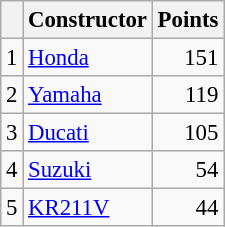<table class="wikitable" style="font-size: 95%;">
<tr>
<th></th>
<th>Constructor</th>
<th>Points</th>
</tr>
<tr>
<td align=center>1</td>
<td> <a href='#'>Honda</a></td>
<td align=right>151</td>
</tr>
<tr>
<td align=center>2</td>
<td> <a href='#'>Yamaha</a></td>
<td align=right>119</td>
</tr>
<tr>
<td align=center>3</td>
<td> <a href='#'>Ducati</a></td>
<td align=right>105</td>
</tr>
<tr>
<td align=center>4</td>
<td> <a href='#'>Suzuki</a></td>
<td align=right>54</td>
</tr>
<tr>
<td align=center>5</td>
<td> <a href='#'>KR211V</a></td>
<td align=right>44</td>
</tr>
</table>
